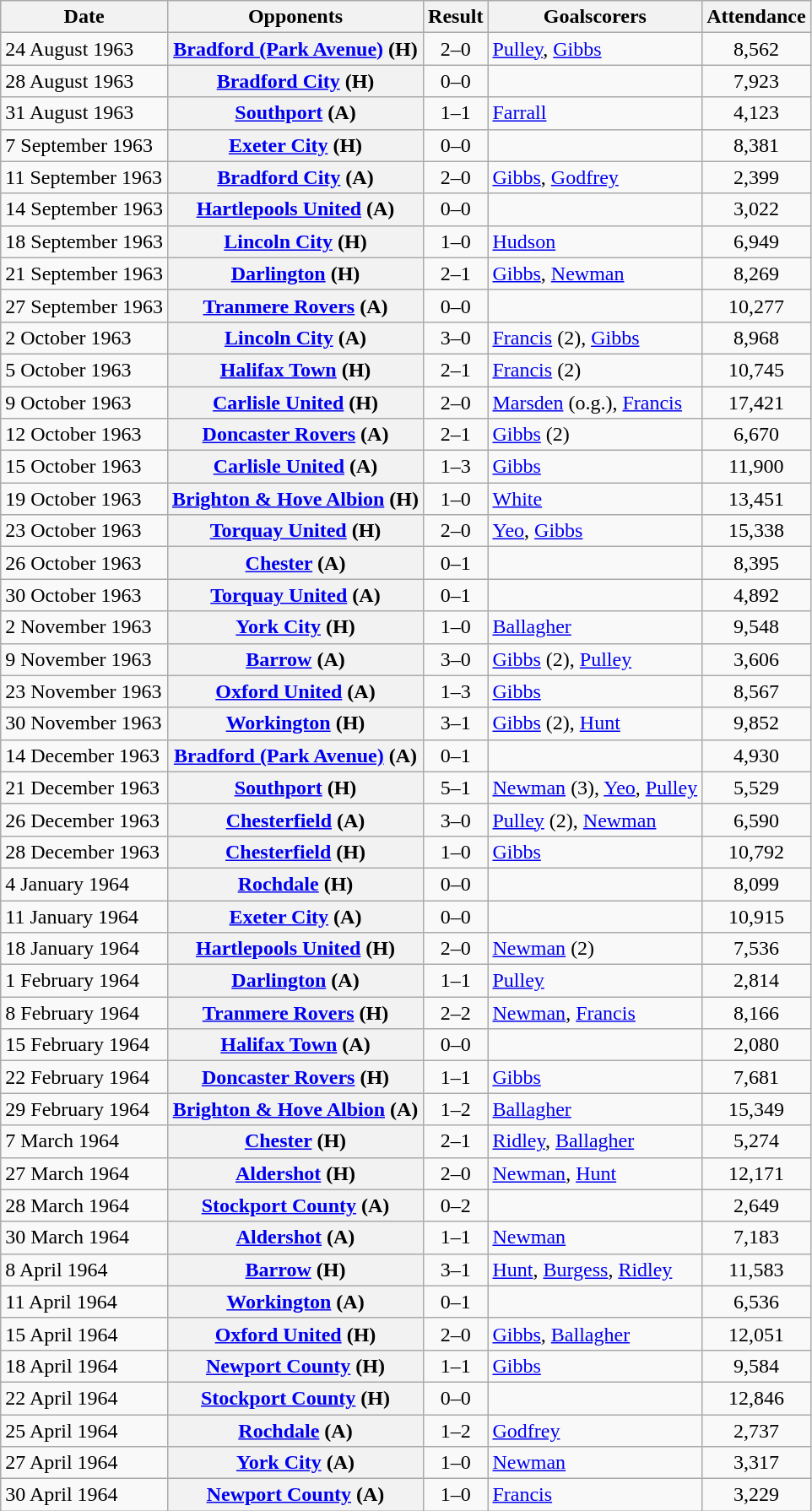<table class="wikitable plainrowheaders sortable">
<tr>
<th scope=col>Date</th>
<th scope=col>Opponents</th>
<th scope=col>Result</th>
<th scope=col class=unsortable>Goalscorers</th>
<th scope=col>Attendance</th>
</tr>
<tr>
<td>24 August 1963</td>
<th scope=row><a href='#'>Bradford (Park Avenue)</a> (H)</th>
<td align=center>2–0</td>
<td><a href='#'>Pulley</a>, <a href='#'>Gibbs</a></td>
<td align=center>8,562</td>
</tr>
<tr>
<td>28 August 1963</td>
<th scope=row><a href='#'>Bradford City</a> (H)</th>
<td align=center>0–0</td>
<td></td>
<td align=center>7,923</td>
</tr>
<tr>
<td>31 August 1963</td>
<th scope=row><a href='#'>Southport</a> (A)</th>
<td align=center>1–1</td>
<td><a href='#'>Farrall</a></td>
<td align=center>4,123</td>
</tr>
<tr>
<td>7 September 1963</td>
<th scope=row><a href='#'>Exeter City</a> (H)</th>
<td align=center>0–0</td>
<td></td>
<td align=center>8,381</td>
</tr>
<tr>
<td>11 September 1963</td>
<th scope=row><a href='#'>Bradford City</a> (A)</th>
<td align=center>2–0</td>
<td><a href='#'>Gibbs</a>, <a href='#'>Godfrey</a></td>
<td align=center>2,399</td>
</tr>
<tr>
<td>14 September 1963</td>
<th scope=row><a href='#'>Hartlepools United</a> (A)</th>
<td align=center>0–0</td>
<td></td>
<td align=center>3,022</td>
</tr>
<tr>
<td>18 September 1963</td>
<th scope=row><a href='#'>Lincoln City</a> (H)</th>
<td align=center>1–0</td>
<td><a href='#'>Hudson</a></td>
<td align=center>6,949</td>
</tr>
<tr>
<td>21 September 1963</td>
<th scope=row><a href='#'>Darlington</a> (H)</th>
<td align=center>2–1</td>
<td><a href='#'>Gibbs</a>, <a href='#'>Newman</a></td>
<td align=center>8,269</td>
</tr>
<tr>
<td>27 September 1963</td>
<th scope=row><a href='#'>Tranmere Rovers</a> (A)</th>
<td align=center>0–0</td>
<td></td>
<td align=center>10,277</td>
</tr>
<tr>
<td>2 October 1963</td>
<th scope=row><a href='#'>Lincoln City</a> (A)</th>
<td align=center>3–0</td>
<td><a href='#'>Francis</a> (2), <a href='#'>Gibbs</a></td>
<td align=center>8,968</td>
</tr>
<tr>
<td>5 October 1963</td>
<th scope=row><a href='#'>Halifax Town</a> (H)</th>
<td align=center>2–1</td>
<td><a href='#'>Francis</a> (2)</td>
<td align=center>10,745</td>
</tr>
<tr>
<td>9 October 1963</td>
<th scope=row><a href='#'>Carlisle United</a> (H)</th>
<td align=center>2–0</td>
<td><a href='#'>Marsden</a> (o.g.), <a href='#'>Francis</a></td>
<td align=center>17,421</td>
</tr>
<tr>
<td>12 October 1963</td>
<th scope=row><a href='#'>Doncaster Rovers</a> (A)</th>
<td align=center>2–1</td>
<td><a href='#'>Gibbs</a> (2)</td>
<td align=center>6,670</td>
</tr>
<tr>
<td>15 October 1963</td>
<th scope=row><a href='#'>Carlisle United</a> (A)</th>
<td align=center>1–3</td>
<td><a href='#'>Gibbs</a></td>
<td align=center>11,900</td>
</tr>
<tr>
<td>19 October 1963</td>
<th scope=row><a href='#'>Brighton & Hove Albion</a> (H)</th>
<td align=center>1–0</td>
<td><a href='#'>White</a></td>
<td align=center>13,451</td>
</tr>
<tr>
<td>23 October 1963</td>
<th scope=row><a href='#'>Torquay United</a> (H)</th>
<td align=center>2–0</td>
<td><a href='#'>Yeo</a>, <a href='#'>Gibbs</a></td>
<td align=center>15,338</td>
</tr>
<tr>
<td>26 October 1963</td>
<th scope=row><a href='#'>Chester</a> (A)</th>
<td align=center>0–1</td>
<td></td>
<td align=center>8,395</td>
</tr>
<tr>
<td>30 October 1963</td>
<th scope=row><a href='#'>Torquay United</a> (A)</th>
<td align=center>0–1</td>
<td></td>
<td align=center>4,892</td>
</tr>
<tr>
<td>2 November 1963</td>
<th scope=row><a href='#'>York City</a> (H)</th>
<td align=center>1–0</td>
<td><a href='#'>Ballagher</a></td>
<td align=center>9,548</td>
</tr>
<tr>
<td>9 November 1963</td>
<th scope=row><a href='#'>Barrow</a> (A)</th>
<td align=center>3–0</td>
<td><a href='#'>Gibbs</a> (2), <a href='#'>Pulley</a></td>
<td align=center>3,606</td>
</tr>
<tr>
<td>23 November 1963</td>
<th scope=row><a href='#'>Oxford United</a> (A)</th>
<td align=center>1–3</td>
<td><a href='#'>Gibbs</a></td>
<td align=center>8,567</td>
</tr>
<tr>
<td>30 November 1963</td>
<th scope=row><a href='#'>Workington</a> (H)</th>
<td align=center>3–1</td>
<td><a href='#'>Gibbs</a> (2), <a href='#'>Hunt</a></td>
<td align=center>9,852</td>
</tr>
<tr>
<td>14 December 1963</td>
<th scope=row><a href='#'>Bradford (Park Avenue)</a> (A)</th>
<td align=center>0–1</td>
<td></td>
<td align=center>4,930</td>
</tr>
<tr>
<td>21 December 1963</td>
<th scope=row><a href='#'>Southport</a> (H)</th>
<td align=center>5–1</td>
<td><a href='#'>Newman</a> (3), <a href='#'>Yeo</a>, <a href='#'>Pulley</a></td>
<td align=center>5,529</td>
</tr>
<tr>
<td>26 December 1963</td>
<th scope=row><a href='#'>Chesterfield</a> (A)</th>
<td align=center>3–0</td>
<td><a href='#'>Pulley</a> (2), <a href='#'>Newman</a></td>
<td align=center>6,590</td>
</tr>
<tr>
<td>28 December 1963</td>
<th scope=row><a href='#'>Chesterfield</a> (H)</th>
<td align=center>1–0</td>
<td><a href='#'>Gibbs</a></td>
<td align=center>10,792</td>
</tr>
<tr>
<td>4 January 1964</td>
<th scope=row><a href='#'>Rochdale</a> (H)</th>
<td align=center>0–0</td>
<td></td>
<td align=center>8,099</td>
</tr>
<tr>
<td>11 January 1964</td>
<th scope=row><a href='#'>Exeter City</a> (A)</th>
<td align=center>0–0</td>
<td></td>
<td align=center>10,915</td>
</tr>
<tr>
<td>18 January 1964</td>
<th scope=row><a href='#'>Hartlepools United</a> (H)</th>
<td align=center>2–0</td>
<td><a href='#'>Newman</a> (2)</td>
<td align=center>7,536</td>
</tr>
<tr>
<td>1 February 1964</td>
<th scope=row><a href='#'>Darlington</a> (A)</th>
<td align=center>1–1</td>
<td><a href='#'>Pulley</a></td>
<td align=center>2,814</td>
</tr>
<tr>
<td>8 February 1964</td>
<th scope=row><a href='#'>Tranmere Rovers</a> (H)</th>
<td align=center>2–2</td>
<td><a href='#'>Newman</a>, <a href='#'>Francis</a></td>
<td align=center>8,166</td>
</tr>
<tr>
<td>15 February 1964</td>
<th scope=row><a href='#'>Halifax Town</a> (A)</th>
<td align=center>0–0</td>
<td></td>
<td align=center>2,080</td>
</tr>
<tr>
<td>22 February 1964</td>
<th scope=row><a href='#'>Doncaster Rovers</a> (H)</th>
<td align=center>1–1</td>
<td><a href='#'>Gibbs</a></td>
<td align=center>7,681</td>
</tr>
<tr>
<td>29 February 1964</td>
<th scope=row><a href='#'>Brighton & Hove Albion</a> (A)</th>
<td align=center>1–2</td>
<td><a href='#'>Ballagher</a></td>
<td align=center>15,349</td>
</tr>
<tr>
<td>7 March 1964</td>
<th scope=row><a href='#'>Chester</a> (H)</th>
<td align=center>2–1</td>
<td><a href='#'>Ridley</a>, <a href='#'>Ballagher</a></td>
<td align=center>5,274</td>
</tr>
<tr>
<td>27 March 1964</td>
<th scope=row><a href='#'>Aldershot</a> (H)</th>
<td align=center>2–0</td>
<td><a href='#'>Newman</a>, <a href='#'>Hunt</a></td>
<td align=center>12,171</td>
</tr>
<tr>
<td>28 March 1964</td>
<th scope=row><a href='#'>Stockport County</a> (A)</th>
<td align=center>0–2</td>
<td></td>
<td align=center>2,649</td>
</tr>
<tr>
<td>30 March 1964</td>
<th scope=row><a href='#'>Aldershot</a> (A)</th>
<td align=center>1–1</td>
<td><a href='#'>Newman</a></td>
<td align=center>7,183</td>
</tr>
<tr>
<td>8 April 1964</td>
<th scope=row><a href='#'>Barrow</a> (H)</th>
<td align=center>3–1</td>
<td><a href='#'>Hunt</a>, <a href='#'>Burgess</a>, <a href='#'>Ridley</a></td>
<td align=center>11,583</td>
</tr>
<tr>
<td>11 April 1964</td>
<th scope=row><a href='#'>Workington</a> (A)</th>
<td align=center>0–1</td>
<td></td>
<td align=center>6,536</td>
</tr>
<tr>
<td>15 April 1964</td>
<th scope=row><a href='#'>Oxford United</a> (H)</th>
<td align=center>2–0</td>
<td><a href='#'>Gibbs</a>, <a href='#'>Ballagher</a></td>
<td align=center>12,051</td>
</tr>
<tr>
<td>18 April 1964</td>
<th scope=row><a href='#'>Newport County</a> (H)</th>
<td align=center>1–1</td>
<td><a href='#'>Gibbs</a></td>
<td align=center>9,584</td>
</tr>
<tr>
<td>22 April 1964</td>
<th scope=row><a href='#'>Stockport County</a> (H)</th>
<td align=center>0–0</td>
<td></td>
<td align=center>12,846</td>
</tr>
<tr>
<td>25 April 1964</td>
<th scope=row><a href='#'>Rochdale</a> (A)</th>
<td align=center>1–2</td>
<td><a href='#'>Godfrey</a></td>
<td align=center>2,737</td>
</tr>
<tr>
<td>27 April 1964</td>
<th scope=row><a href='#'>York City</a> (A)</th>
<td align=center>1–0</td>
<td><a href='#'>Newman</a></td>
<td align=center>3,317</td>
</tr>
<tr>
<td>30 April 1964</td>
<th scope=row><a href='#'>Newport County</a> (A)</th>
<td align=center>1–0</td>
<td><a href='#'>Francis</a></td>
<td align=center>3,229</td>
</tr>
</table>
